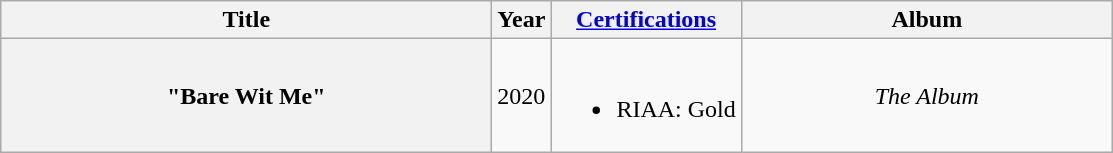<table class="wikitable plainrowheaders" style="text-align:center;">
<tr>
<th scope="col" style="width:20em;">Title</th>
<th scope="col" style="width:1em;">Year</th>
<th><a href='#'>Certifications</a></th>
<th scope="col" style="width:15em;">Album</th>
</tr>
<tr>
<th scope="row">"Bare Wit Me"</th>
<td>2020</td>
<td><br><ul><li>RIAA: Gold</li></ul></td>
<td><em>The Album</em></td>
</tr>
</table>
